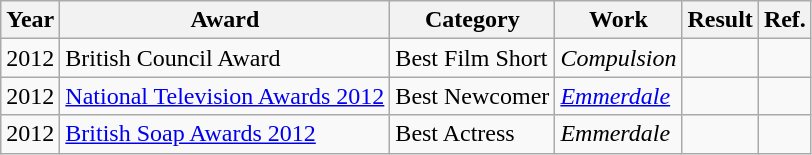<table class="wikitable sortable">
<tr>
<th>Year</th>
<th>Award</th>
<th>Category</th>
<th>Work</th>
<th>Result</th>
<th>Ref.</th>
</tr>
<tr>
<td>2012</td>
<td>British Council Award</td>
<td>Best Film Short</td>
<td><em>Compulsion</em></td>
<td></td>
<td></td>
</tr>
<tr>
<td>2012</td>
<td><a href='#'>National Television Awards 2012</a></td>
<td>Best Newcomer</td>
<td><em><a href='#'>Emmerdale</a></em></td>
<td></td>
<td></td>
</tr>
<tr>
<td>2012</td>
<td><a href='#'>British Soap Awards 2012</a></td>
<td>Best Actress</td>
<td><em>Emmerdale</em></td>
<td></td>
<td></td>
</tr>
</table>
